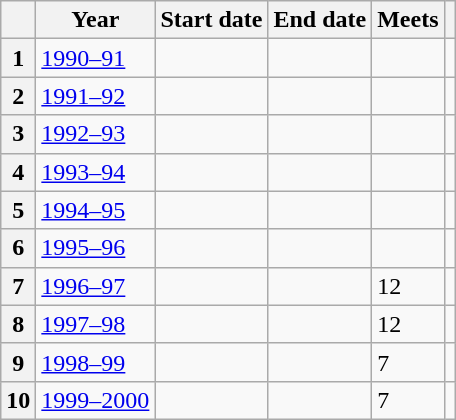<table class="wikitable plainrowheaders sortable">
<tr>
<th scope="col"></th>
<th scope="col">Year</th>
<th scope="col">Start date</th>
<th scope="col">End date</th>
<th scope="col">Meets</th>
<th scope="col" class="unsortable"></th>
</tr>
<tr>
<th scope="row">1</th>
<td><a href='#'>1990–91</a></td>
<td></td>
<td></td>
<td></td>
<td></td>
</tr>
<tr>
<th scope="row">2</th>
<td><a href='#'>1991–92</a></td>
<td></td>
<td></td>
<td></td>
<td></td>
</tr>
<tr>
<th scope="row">3</th>
<td><a href='#'>1992–93</a></td>
<td></td>
<td></td>
<td></td>
<td></td>
</tr>
<tr>
<th scope="row">4</th>
<td><a href='#'>1993–94</a></td>
<td></td>
<td></td>
<td></td>
<td></td>
</tr>
<tr>
<th scope="row">5</th>
<td><a href='#'>1994–95</a></td>
<td></td>
<td></td>
<td></td>
<td></td>
</tr>
<tr>
<th scope="row">6</th>
<td><a href='#'>1995–96</a></td>
<td></td>
<td></td>
<td></td>
<td></td>
</tr>
<tr>
<th scope="row">7</th>
<td><a href='#'>1996–97</a></td>
<td></td>
<td></td>
<td>12</td>
<td></td>
</tr>
<tr>
<th scope="row">8</th>
<td><a href='#'>1997–98</a></td>
<td></td>
<td></td>
<td>12</td>
<td></td>
</tr>
<tr>
<th scope="row">9</th>
<td><a href='#'>1998–99</a></td>
<td></td>
<td></td>
<td>7</td>
<td></td>
</tr>
<tr>
<th scope="row">10</th>
<td><a href='#'>1999–2000</a></td>
<td></td>
<td></td>
<td>7</td>
<td></td>
</tr>
</table>
